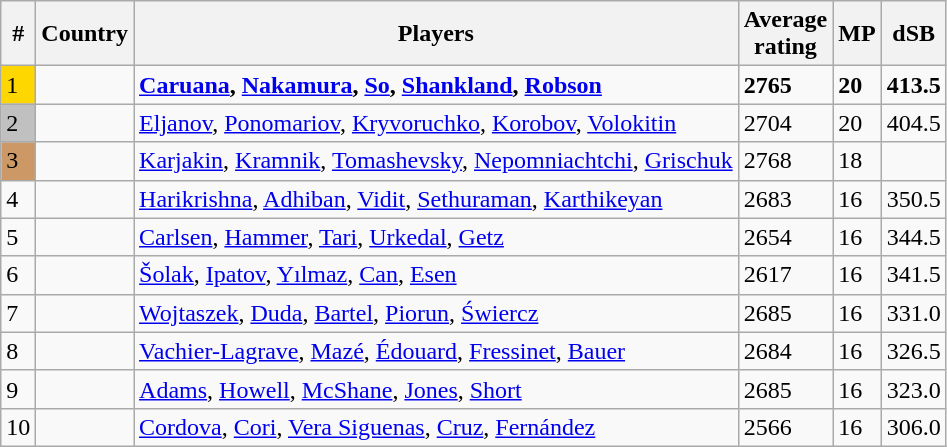<table class="wikitable">
<tr>
<th>#</th>
<th>Country</th>
<th>Players</th>
<th>Average<br>rating</th>
<th>MP</th>
<th>dSB</th>
</tr>
<tr>
<td style="background:gold;">1</td>
<td><strong></strong></td>
<td><strong><a href='#'>Caruana</a>, <a href='#'>Nakamura</a>, <a href='#'>So</a>, <a href='#'>Shankland</a>, <a href='#'>Robson</a></strong></td>
<td><strong>2765</strong></td>
<td><strong>20</strong></td>
<td><strong>413.5</strong></td>
</tr>
<tr>
<td style="background:silver;">2</td>
<td></td>
<td><a href='#'>Eljanov</a>, <a href='#'>Ponomariov</a>, <a href='#'>Kryvoruchko</a>, <a href='#'>Korobov</a>, <a href='#'>Volokitin</a></td>
<td>2704</td>
<td>20</td>
<td>404.5</td>
</tr>
<tr>
<td style="background:#c96;">3</td>
<td></td>
<td><a href='#'>Karjakin</a>, <a href='#'>Kramnik</a>, <a href='#'>Tomashevsky</a>, <a href='#'>Nepomniachtchi</a>, <a href='#'>Grischuk</a></td>
<td>2768</td>
<td>18</td>
<td></td>
</tr>
<tr>
<td>4</td>
<td></td>
<td><a href='#'>Harikrishna</a>, <a href='#'>Adhiban</a>, <a href='#'>Vidit</a>, <a href='#'>Sethuraman</a>, <a href='#'>Karthikeyan</a></td>
<td>2683</td>
<td>16</td>
<td>350.5</td>
</tr>
<tr>
<td>5</td>
<td></td>
<td><a href='#'>Carlsen</a>, <a href='#'>Hammer</a>, <a href='#'>Tari</a>, <a href='#'>Urkedal</a>, <a href='#'>Getz</a></td>
<td>2654</td>
<td>16</td>
<td>344.5</td>
</tr>
<tr>
<td>6</td>
<td></td>
<td><a href='#'>Šolak</a>, <a href='#'>Ipatov</a>, <a href='#'>Yılmaz</a>, <a href='#'>Can</a>, <a href='#'>Esen</a></td>
<td>2617</td>
<td>16</td>
<td>341.5</td>
</tr>
<tr>
<td>7</td>
<td></td>
<td><a href='#'>Wojtaszek</a>, <a href='#'>Duda</a>, <a href='#'>Bartel</a>, <a href='#'>Piorun</a>, <a href='#'>Świercz</a></td>
<td>2685</td>
<td>16</td>
<td>331.0</td>
</tr>
<tr>
<td>8</td>
<td></td>
<td><a href='#'>Vachier-Lagrave</a>, <a href='#'>Mazé</a>, <a href='#'>Édouard</a>, <a href='#'>Fressinet</a>, <a href='#'>Bauer</a></td>
<td>2684</td>
<td>16</td>
<td>326.5</td>
</tr>
<tr>
<td>9</td>
<td></td>
<td><a href='#'>Adams</a>, <a href='#'>Howell</a>, <a href='#'>McShane</a>, <a href='#'>Jones</a>, <a href='#'>Short</a></td>
<td>2685</td>
<td>16</td>
<td>323.0</td>
</tr>
<tr>
<td>10</td>
<td></td>
<td><a href='#'>Cordova</a>, <a href='#'>Cori</a>, <a href='#'>Vera Siguenas</a>, <a href='#'>Cruz</a>, <a href='#'>Fernández</a></td>
<td>2566</td>
<td>16</td>
<td>306.0</td>
</tr>
</table>
